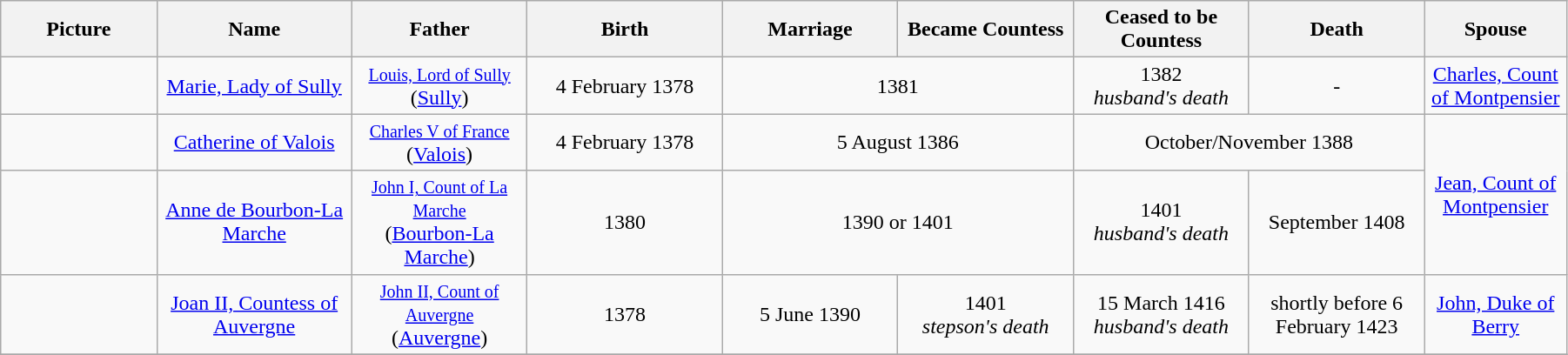<table width=95% class="wikitable">
<tr>
<th width = "8%">Picture</th>
<th width = "10%">Name</th>
<th width = "9%">Father</th>
<th width = "10%">Birth</th>
<th width = "9%">Marriage</th>
<th width = "9%">Became Countess</th>
<th width = "9%">Ceased to be Countess</th>
<th width = "9%">Death</th>
<th width = "7%">Spouse</th>
</tr>
<tr>
<td align="center"></td>
<td align="center"><a href='#'>Marie, Lady of Sully</a></td>
<td align="center"><small><a href='#'>Louis, Lord of Sully</a></small><br> (<a href='#'>Sully</a>)</td>
<td align="center">4 February 1378</td>
<td align="center" colspan="2">1381</td>
<td align="center">1382<br><em>husband's death</em></td>
<td align="center">-</td>
<td align="center"><a href='#'>Charles, Count of Montpensier</a></td>
</tr>
<tr>
<td align="center"></td>
<td align="center"><a href='#'>Catherine of Valois</a></td>
<td align="center"><small><a href='#'>Charles V of France</a></small><br>(<a href='#'>Valois</a>)</td>
<td align="center">4 February 1378</td>
<td align="center" colspan="2">5 August 1386</td>
<td align="center" colspan="2">October/November 1388</td>
<td align="center" rowspan="2"><a href='#'>Jean, Count of Montpensier</a></td>
</tr>
<tr>
<td align="center"></td>
<td align="center"><a href='#'>Anne de Bourbon-La Marche</a></td>
<td align="center"><small><a href='#'>John I, Count of La Marche</a></small><br> (<a href='#'>Bourbon-La Marche</a>)</td>
<td align="center">1380</td>
<td align="center" colspan="2">1390 or 1401</td>
<td align="center">1401<br><em>husband's death</em></td>
<td align="center">September 1408</td>
</tr>
<tr>
<td align="center"></td>
<td align="center"><a href='#'>Joan II, Countess of Auvergne</a></td>
<td align="center"><small><a href='#'>John II, Count of Auvergne</a></small><br>(<a href='#'>Auvergne</a>)</td>
<td align="center">1378</td>
<td align="center">5 June 1390</td>
<td align="center">1401<br><em>stepson's death</em></td>
<td align="center">15 March 1416<br><em>husband's death</em></td>
<td align="center">shortly before 6 February 1423</td>
<td align="center"><a href='#'>John, Duke of Berry</a></td>
</tr>
<tr>
</tr>
</table>
